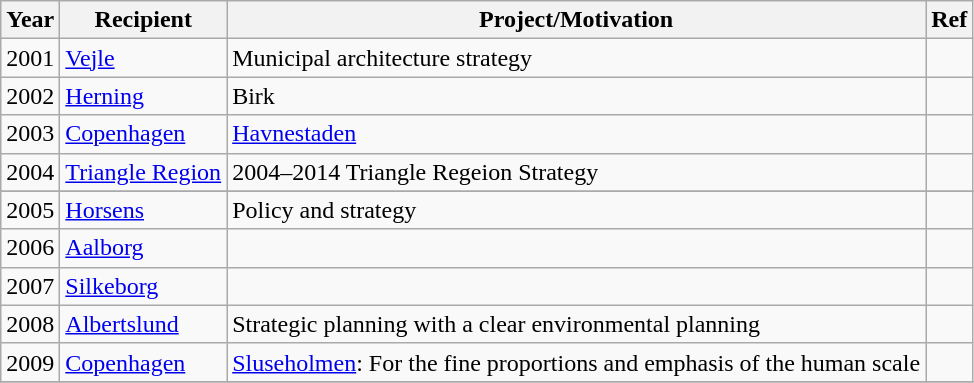<table class="wikitable sortable">
<tr>
<th>Year</th>
<th>Recipient</th>
<th>Project/Motivation</th>
<th>Ref</th>
</tr>
<tr>
<td>2001</td>
<td><a href='#'>Vejle</a></td>
<td>Municipal architecture strategy</td>
<td></td>
</tr>
<tr>
<td>2002</td>
<td><a href='#'>Herning</a></td>
<td>Birk</td>
<td></td>
</tr>
<tr>
<td>2003</td>
<td><a href='#'>Copenhagen</a></td>
<td><a href='#'>Havnestaden</a></td>
<td></td>
</tr>
<tr>
<td>2004</td>
<td><a href='#'>Triangle Region</a></td>
<td>2004–2014 Triangle Regeion Strategy</td>
<td></td>
</tr>
<tr>
</tr>
<tr>
<td>2005</td>
<td><a href='#'>Horsens</a></td>
<td>Policy and strategy</td>
<td></td>
</tr>
<tr>
<td>2006</td>
<td><a href='#'>Aalborg</a></td>
<td></td>
<td></td>
</tr>
<tr>
<td>2007</td>
<td><a href='#'>Silkeborg</a></td>
<td></td>
<td></td>
</tr>
<tr>
<td>2008</td>
<td><a href='#'>Albertslund</a></td>
<td>Strategic planning with a clear environmental planning</td>
<td></td>
</tr>
<tr>
<td>2009</td>
<td><a href='#'>Copenhagen</a></td>
<td><a href='#'>Sluseholmen</a>: For the fine proportions and emphasis of the human scale</td>
<td></td>
</tr>
<tr>
</tr>
</table>
